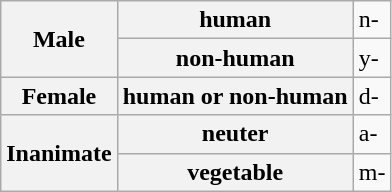<table class="wikitable">
<tr>
<th rowspan="2">Male</th>
<th>human</th>
<td>n-</td>
</tr>
<tr>
<th>non-human</th>
<td>y-</td>
</tr>
<tr>
<th>Female</th>
<th>human or non-human</th>
<td>d-</td>
</tr>
<tr>
<th rowspan="2">Inanimate</th>
<th>neuter</th>
<td>a-</td>
</tr>
<tr>
<th>vegetable</th>
<td>m-</td>
</tr>
</table>
